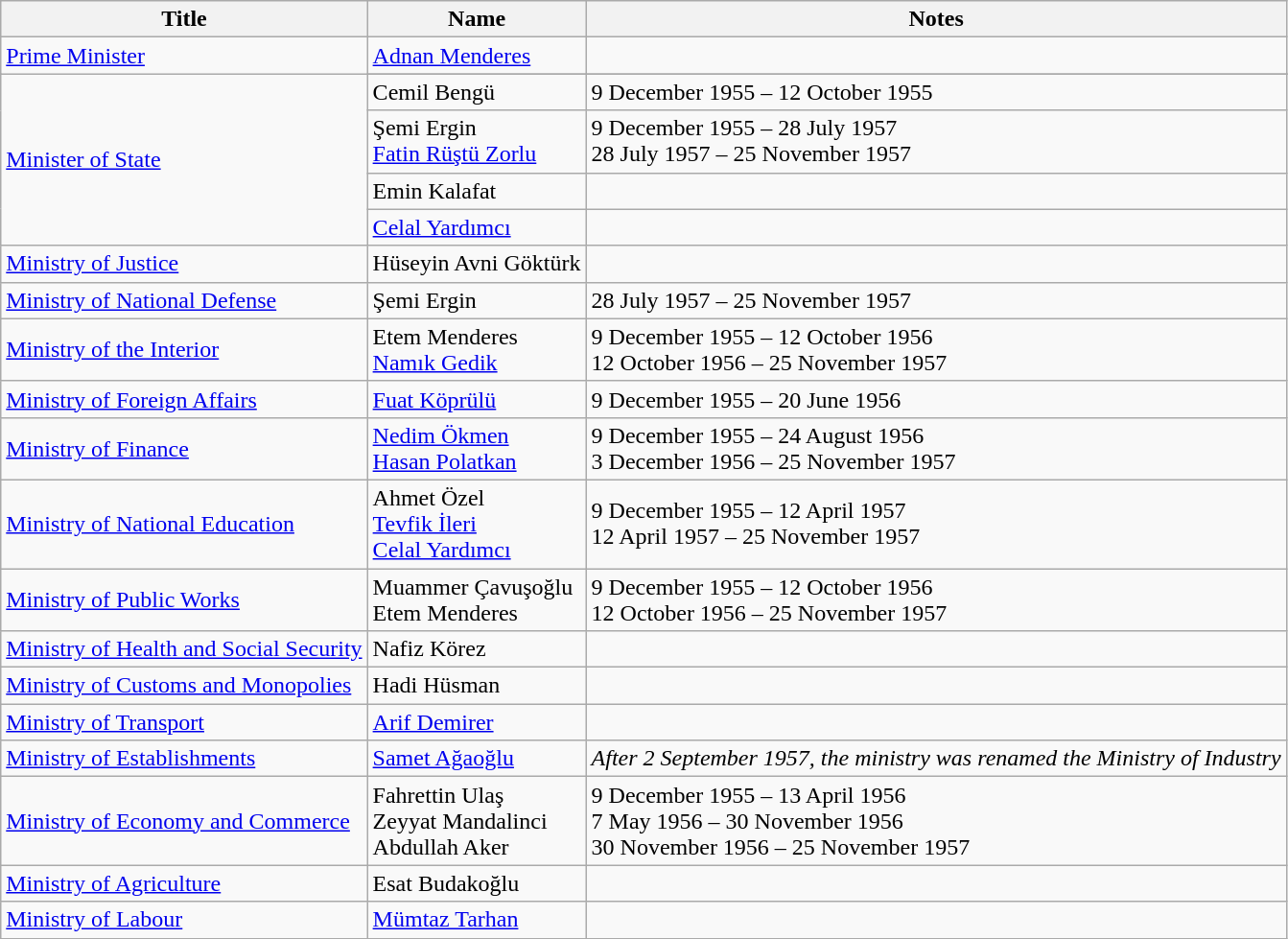<table class="wikitable">
<tr>
<th>Title</th>
<th>Name</th>
<th>Notes</th>
</tr>
<tr>
<td><a href='#'>Prime Minister</a></td>
<td><a href='#'>Adnan Menderes</a></td>
<td></td>
</tr>
<tr>
<td rowspan="5" style="text-align:left;"><a href='#'>Minister of State</a></td>
</tr>
<tr>
<td>Cemil Bengü</td>
<td>9 December 1955 – 12 October 1955</td>
</tr>
<tr>
<td>Şemi Ergin<br><a href='#'>Fatin Rüştü Zorlu</a></td>
<td>9 December 1955 – 28 July 1957 <br>28 July 1957 – 25 November 1957</td>
</tr>
<tr>
<td>Emin Kalafat</td>
<td></td>
</tr>
<tr>
<td><a href='#'>Celal Yardımcı</a></td>
<td></td>
</tr>
<tr>
<td><a href='#'>Ministry of Justice</a></td>
<td>Hüseyin Avni Göktürk</td>
<td></td>
</tr>
<tr>
<td><a href='#'>Ministry of National Defense</a></td>
<td>Şemi Ergin</td>
<td>28 July 1957 – 25 November 1957</td>
</tr>
<tr>
<td><a href='#'>Ministry of the Interior</a></td>
<td>Etem Menderes<br><a href='#'>Namık Gedik</a></td>
<td>9 December 1955 – 12 October 1956 <br>12 October 1956 – 25 November 1957</td>
</tr>
<tr>
<td><a href='#'>Ministry of Foreign Affairs</a></td>
<td><a href='#'>Fuat Köprülü</a></td>
<td>9 December 1955 – 20 June 1956</td>
</tr>
<tr>
<td><a href='#'>Ministry of Finance</a></td>
<td><a href='#'>Nedim Ökmen</a> <br><a href='#'>Hasan Polatkan</a></td>
<td>9 December 1955 – 24 August 1956 <br> 3 December 1956 – 25 November 1957</td>
</tr>
<tr>
<td><a href='#'>Ministry of National Education</a></td>
<td>Ahmet Özel<br><a href='#'>Tevfik İleri</a><br><a href='#'>Celal Yardımcı</a></td>
<td>9 December 1955 – 12 April 1957 <br>12 April 1957 – 25 November 1957</td>
</tr>
<tr>
<td><a href='#'>Ministry of Public Works</a></td>
<td>Muammer Çavuşoğlu<br>Etem Menderes</td>
<td>9 December 1955 – 12 October 1956<br> 12 October 1956 – 25 November 1957</td>
</tr>
<tr>
<td><a href='#'>Ministry of Health and Social Security</a></td>
<td>Nafiz Körez</td>
<td></td>
</tr>
<tr>
<td><a href='#'>Ministry of Customs and Monopolies</a></td>
<td>Hadi Hüsman</td>
<td></td>
</tr>
<tr>
<td><a href='#'>Ministry of Transport</a></td>
<td><a href='#'>Arif Demirer</a></td>
<td></td>
</tr>
<tr>
<td><a href='#'>Ministry of Establishments</a></td>
<td><a href='#'>Samet Ağaoğlu</a></td>
<td><em>After 2 September 1957, the ministry was renamed the Ministry of Industry</em></td>
</tr>
<tr>
<td><a href='#'>Ministry of Economy and Commerce</a></td>
<td>Fahrettin Ulaş<br>Zeyyat Mandalinci<br>Abdullah Aker</td>
<td>9 December 1955 – 13 April 1956 <br>7 May 1956 – 30 November 1956<br>30 November 1956 – 25 November 1957</td>
</tr>
<tr>
<td><a href='#'>Ministry of Agriculture</a></td>
<td>Esat Budakoğlu</td>
<td></td>
</tr>
<tr>
<td><a href='#'>Ministry of Labour</a></td>
<td><a href='#'>Mümtaz Tarhan</a></td>
<td></td>
</tr>
</table>
